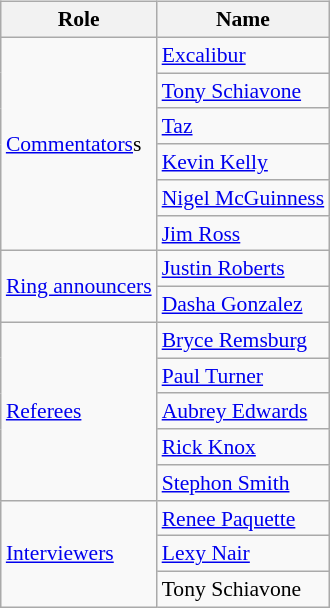<table class=wikitable style="font-size:90%; margin: 0.5em 0 0.5em 1em; float: right; clear: right;">
<tr>
<th>Role</th>
<th>Name</th>
</tr>
<tr>
<td rowspan=6><a href='#'>Commentators</a>s</td>
<td><a href='#'>Excalibur</a> </td>
</tr>
<tr>
<td><a href='#'>Tony Schiavone</a> </td>
</tr>
<tr>
<td><a href='#'>Taz</a> </td>
</tr>
<tr>
<td><a href='#'>Kevin Kelly</a> </td>
</tr>
<tr>
<td><a href='#'>Nigel McGuinness</a> </td>
</tr>
<tr>
<td><a href='#'>Jim Ross</a> </td>
</tr>
<tr>
<td rowspan=2><a href='#'>Ring announcers</a></td>
<td><a href='#'>Justin Roberts</a> </td>
</tr>
<tr>
<td><a href='#'>Dasha Gonzalez</a> </td>
</tr>
<tr>
<td rowspan=5><a href='#'>Referees</a></td>
<td><a href='#'>Bryce Remsburg</a></td>
</tr>
<tr>
<td><a href='#'>Paul Turner</a></td>
</tr>
<tr>
<td><a href='#'>Aubrey Edwards</a></td>
</tr>
<tr>
<td><a href='#'>Rick Knox</a></td>
</tr>
<tr>
<td><a href='#'>Stephon Smith</a></td>
</tr>
<tr>
<td rowspan=3><a href='#'>Interviewers</a></td>
<td><a href='#'>Renee Paquette</a></td>
</tr>
<tr>
<td><a href='#'>Lexy Nair</a></td>
</tr>
<tr>
<td>Tony Schiavone</td>
</tr>
</table>
